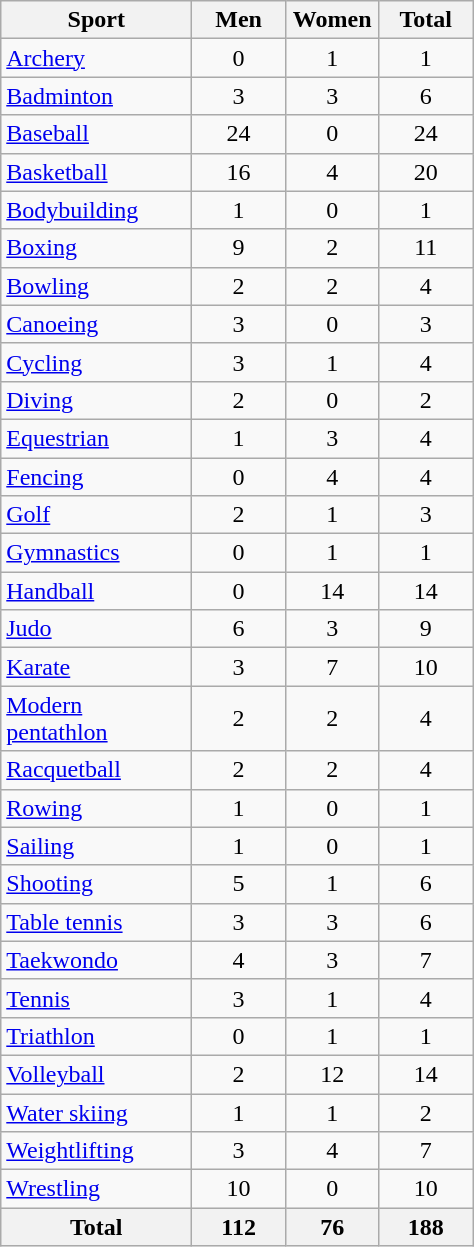<table class="wikitable sortable" style="text-align:center;">
<tr>
<th width=120>Sport</th>
<th width=55>Men</th>
<th width=55>Women</th>
<th width=55>Total</th>
</tr>
<tr>
<td align=left><a href='#'>Archery</a></td>
<td>0</td>
<td>1</td>
<td>1</td>
</tr>
<tr>
<td align=left><a href='#'>Badminton</a></td>
<td>3</td>
<td>3</td>
<td>6</td>
</tr>
<tr>
<td align=left><a href='#'>Baseball</a></td>
<td>24</td>
<td>0</td>
<td>24</td>
</tr>
<tr>
<td align=left><a href='#'>Basketball</a></td>
<td>16</td>
<td>4</td>
<td>20</td>
</tr>
<tr>
<td align=left><a href='#'>Bodybuilding</a></td>
<td>1</td>
<td>0</td>
<td>1</td>
</tr>
<tr>
<td align=left><a href='#'>Boxing</a></td>
<td>9</td>
<td>2</td>
<td>11</td>
</tr>
<tr>
<td align=left><a href='#'>Bowling</a></td>
<td>2</td>
<td>2</td>
<td>4</td>
</tr>
<tr>
<td align=left><a href='#'>Canoeing</a></td>
<td>3</td>
<td>0</td>
<td>3</td>
</tr>
<tr>
<td align=left><a href='#'>Cycling</a></td>
<td>3</td>
<td>1</td>
<td>4</td>
</tr>
<tr>
<td align=left><a href='#'>Diving</a></td>
<td>2</td>
<td>0</td>
<td>2</td>
</tr>
<tr>
<td align=left><a href='#'>Equestrian</a></td>
<td>1</td>
<td>3</td>
<td>4</td>
</tr>
<tr>
<td align=left><a href='#'>Fencing</a></td>
<td>0</td>
<td>4</td>
<td>4</td>
</tr>
<tr>
<td align=left><a href='#'>Golf</a></td>
<td>2</td>
<td>1</td>
<td>3</td>
</tr>
<tr>
<td align=left><a href='#'>Gymnastics</a></td>
<td>0</td>
<td>1</td>
<td>1</td>
</tr>
<tr>
<td align=left><a href='#'>Handball</a></td>
<td>0</td>
<td>14</td>
<td>14</td>
</tr>
<tr>
<td align=left><a href='#'>Judo</a></td>
<td>6</td>
<td>3</td>
<td>9</td>
</tr>
<tr>
<td align=left><a href='#'>Karate</a></td>
<td>3</td>
<td>7</td>
<td>10</td>
</tr>
<tr>
<td align=left><a href='#'>Modern pentathlon</a></td>
<td>2</td>
<td>2</td>
<td>4</td>
</tr>
<tr>
<td align=left><a href='#'>Racquetball</a></td>
<td>2</td>
<td>2</td>
<td>4</td>
</tr>
<tr>
<td align=left><a href='#'>Rowing</a></td>
<td>1</td>
<td>0</td>
<td>1</td>
</tr>
<tr>
<td align=left><a href='#'>Sailing</a></td>
<td>1</td>
<td>0</td>
<td>1</td>
</tr>
<tr>
<td align=left><a href='#'>Shooting</a></td>
<td>5</td>
<td>1</td>
<td>6</td>
</tr>
<tr>
<td align=left><a href='#'>Table tennis</a></td>
<td>3</td>
<td>3</td>
<td>6</td>
</tr>
<tr>
<td align=left><a href='#'>Taekwondo</a></td>
<td>4</td>
<td>3</td>
<td>7</td>
</tr>
<tr>
<td align=left><a href='#'>Tennis</a></td>
<td>3</td>
<td>1</td>
<td>4</td>
</tr>
<tr>
<td align=left><a href='#'>Triathlon</a></td>
<td>0</td>
<td>1</td>
<td>1</td>
</tr>
<tr>
<td align=left><a href='#'>Volleyball</a></td>
<td>2</td>
<td>12</td>
<td>14</td>
</tr>
<tr>
<td align=left><a href='#'>Water skiing</a></td>
<td>1</td>
<td>1</td>
<td>2</td>
</tr>
<tr>
<td align=left><a href='#'>Weightlifting</a></td>
<td>3</td>
<td>4</td>
<td>7</td>
</tr>
<tr>
<td align=left><a href='#'>Wrestling</a></td>
<td>10</td>
<td>0</td>
<td>10</td>
</tr>
<tr>
<th>Total</th>
<th>112</th>
<th>76</th>
<th>188</th>
</tr>
</table>
